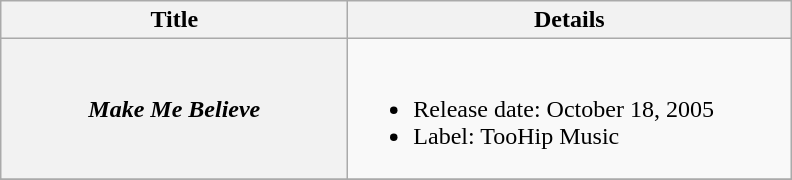<table class="wikitable plainrowheaders">
<tr>
<th style="width:14em;">Title</th>
<th style="width:18em;">Details</th>
</tr>
<tr>
<th scope="row"><em>Make Me Believe</em></th>
<td><br><ul><li>Release date: October 18, 2005</li><li>Label: TooHip Music</li></ul></td>
</tr>
<tr>
</tr>
</table>
